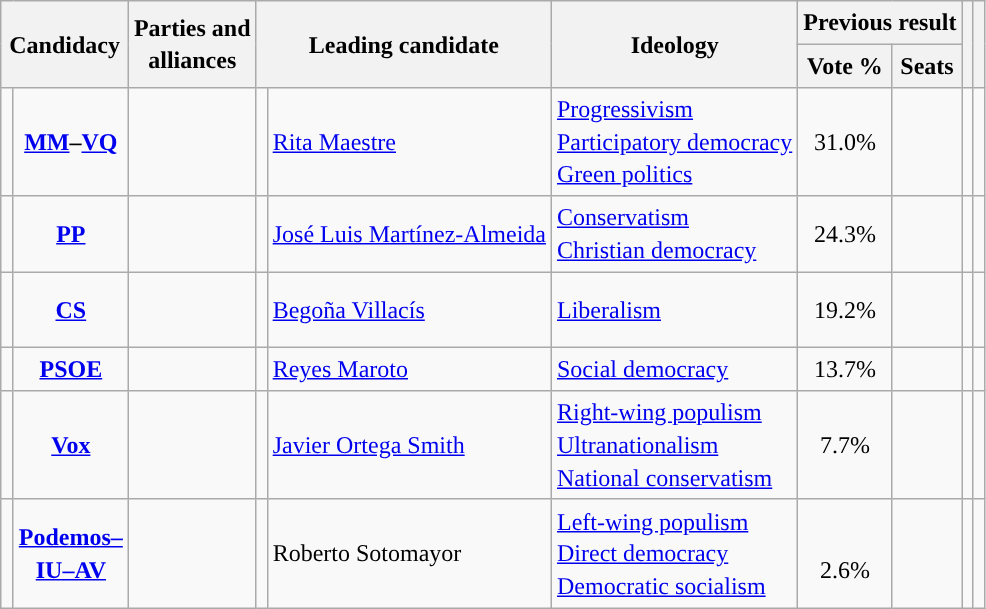<table class="wikitable" style="line-height:1.35em; text-align:left;">
<tr>
<th colspan="2" rowspan="2">Candidacy</th>
<th rowspan="2">Parties and<br>alliances</th>
<th colspan="2" rowspan="2">Leading candidate</th>
<th rowspan="2">Ideology</th>
<th colspan="2">Previous result</th>
<th rowspan="2"></th>
<th rowspan="2"></th>
</tr>
<tr>
<th>Vote %</th>
<th>Seats</th>
</tr>
<tr>
<td width="1" style="color:inherit;background:"></td>
<td align="center"><strong><a href='#'>MM</a>–<a href='#'>VQ</a></strong></td>
<td></td>
<td></td>
<td><a href='#'>Rita Maestre</a></td>
<td><a href='#'>Progressivism</a><br><a href='#'>Participatory democracy</a><br><a href='#'>Green politics</a></td>
<td align="center">31.0%</td>
<td></td>
<td></td>
<td></td>
</tr>
<tr>
<td style="color:inherit;background:"></td>
<td align="center"><strong><a href='#'>PP</a></strong></td>
<td></td>
<td></td>
<td><a href='#'>José Luis Martínez-Almeida</a></td>
<td><a href='#'>Conservatism</a><br><a href='#'>Christian democracy</a></td>
<td align="center">24.3%</td>
<td></td>
<td></td>
<td></td>
</tr>
<tr>
<td style="color:inherit;background:"></td>
<td align="center"><strong><a href='#'>CS</a></strong></td>
<td></td>
<td></td>
<td><a href='#'>Begoña Villacís</a></td>
<td><a href='#'>Liberalism</a></td>
<td align="center">19.2%</td>
<td></td>
<td></td>
<td><br><br></td>
</tr>
<tr>
<td style="color:inherit;background:"></td>
<td align="center"><strong><a href='#'>PSOE</a></strong></td>
<td></td>
<td></td>
<td><a href='#'>Reyes Maroto</a></td>
<td><a href='#'>Social democracy</a></td>
<td align="center">13.7%</td>
<td></td>
<td></td>
<td></td>
</tr>
<tr>
<td style="color:inherit;background:"></td>
<td align="center"><strong><a href='#'>Vox</a></strong></td>
<td></td>
<td></td>
<td><a href='#'>Javier Ortega Smith</a></td>
<td><a href='#'>Right-wing populism</a><br><a href='#'>Ultranationalism</a><br><a href='#'>National conservatism</a></td>
<td align="center">7.7%</td>
<td></td>
<td></td>
<td></td>
</tr>
<tr>
<td style="color:inherit;background:"></td>
<td align="center"><strong><a href='#'>Podemos–<br>IU–AV</a></strong></td>
<td></td>
<td></td>
<td>Roberto Sotomayor</td>
<td><a href='#'>Left-wing populism</a><br><a href='#'>Direct democracy</a><br><a href='#'>Democratic socialism</a></td>
<td align="center"><br>2.6%<br></td>
<td></td>
<td></td>
<td></td>
</tr>
</table>
